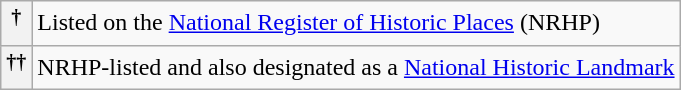<table class="wikitable">
<tr>
<th><sup>†</sup></th>
<td>Listed on the <a href='#'>National Register of Historic Places</a> (NRHP)</td>
</tr>
<tr>
<th><sup>††</sup></th>
<td>NRHP-listed and also designated as a <a href='#'>National Historic Landmark</a></td>
</tr>
</table>
